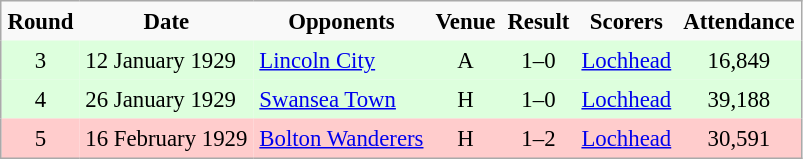<table class= border="2" cellpadding="4" cellspacing="0" style="text-align:center; margin: 1em 1em 1em 0; background: #f9f9f9; border: 1px #aaa solid; border-collapse: collapse; font-size: 95%;">
<tr>
<th>Round</th>
<th>Date</th>
<th>Opponents</th>
<th>Venue</th>
<th>Result</th>
<th>Scorers</th>
<th>Attendance</th>
</tr>
<tr bgcolor="#ddffdd">
<td>3</td>
<td align=left>12 January 1929</td>
<td align=left><a href='#'>Lincoln City</a></td>
<td>A</td>
<td>1–0</td>
<td align=left><a href='#'>Lochhead</a></td>
<td>16,849</td>
</tr>
<tr bgcolor="#ddffdd">
<td>4</td>
<td align=left>26 January 1929</td>
<td align=left><a href='#'>Swansea Town</a></td>
<td>H</td>
<td>1–0</td>
<td align=left><a href='#'>Lochhead</a></td>
<td>39,188</td>
</tr>
<tr bgcolor="#ffcccc">
<td>5</td>
<td align=left>16 February 1929</td>
<td align=left><a href='#'>Bolton Wanderers</a></td>
<td>H</td>
<td>1–2</td>
<td align=left><a href='#'>Lochhead</a></td>
<td>30,591</td>
</tr>
</table>
